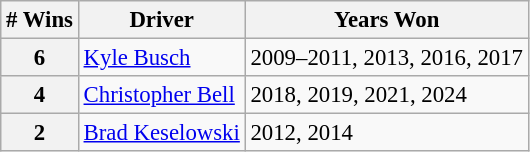<table class="wikitable" style="font-size: 95%;">
<tr>
<th># Wins</th>
<th>Driver</th>
<th>Years Won</th>
</tr>
<tr>
<th>6</th>
<td><a href='#'>Kyle Busch</a></td>
<td>2009–2011, 2013, 2016, 2017</td>
</tr>
<tr>
<th>4</th>
<td><a href='#'>Christopher Bell</a></td>
<td>2018, 2019, 2021, 2024</td>
</tr>
<tr>
<th>2</th>
<td><a href='#'>Brad Keselowski</a></td>
<td>2012, 2014</td>
</tr>
</table>
